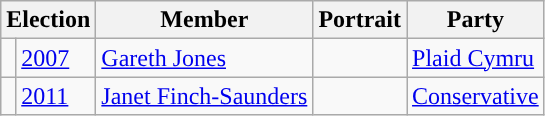<table class="wikitable">
<tr>
<th colspan="2">Election</th>
<th>Member</th>
<th>Portrait</th>
<th>Party</th>
</tr>
<tr>
<td style="background-color: "></td>
<td><a href='#'>2007</a></td>
<td><a href='#'>Gareth Jones</a></td>
<td></td>
<td><a href='#'>Plaid Cymru</a></td>
</tr>
<tr>
<td style="background-color: "></td>
<td><a href='#'>2011</a></td>
<td><a href='#'>Janet Finch-Saunders</a></td>
<td></td>
<td><a href='#'>Conservative</a></td>
</tr>
</table>
